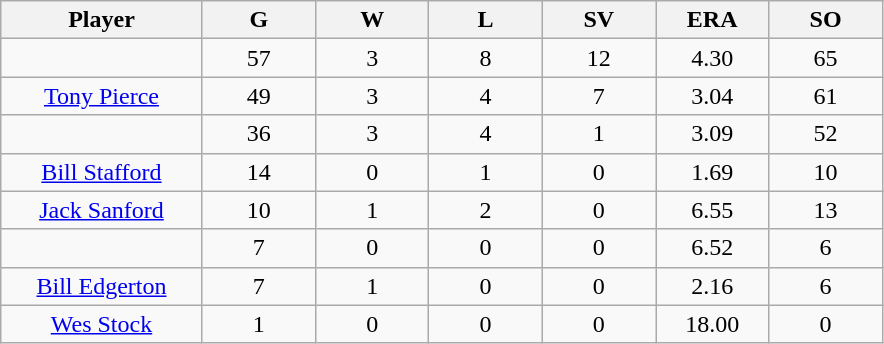<table class="wikitable sortable">
<tr>
<th bgcolor="#DDDDFF" width="16%">Player</th>
<th bgcolor="#DDDDFF" width="9%">G</th>
<th bgcolor="#DDDDFF" width="9%">W</th>
<th bgcolor="#DDDDFF" width="9%">L</th>
<th bgcolor="#DDDDFF" width="9%">SV</th>
<th bgcolor="#DDDDFF" width="9%">ERA</th>
<th bgcolor="#DDDDFF" width="9%">SO</th>
</tr>
<tr align="center">
<td></td>
<td>57</td>
<td>3</td>
<td>8</td>
<td>12</td>
<td>4.30</td>
<td>65</td>
</tr>
<tr align="center">
<td><a href='#'>Tony Pierce</a></td>
<td>49</td>
<td>3</td>
<td>4</td>
<td>7</td>
<td>3.04</td>
<td>61</td>
</tr>
<tr align="center">
<td></td>
<td>36</td>
<td>3</td>
<td>4</td>
<td>1</td>
<td>3.09</td>
<td>52</td>
</tr>
<tr align="center">
<td><a href='#'>Bill Stafford</a></td>
<td>14</td>
<td>0</td>
<td>1</td>
<td>0</td>
<td>1.69</td>
<td>10</td>
</tr>
<tr align="center">
<td><a href='#'>Jack Sanford</a></td>
<td>10</td>
<td>1</td>
<td>2</td>
<td>0</td>
<td>6.55</td>
<td>13</td>
</tr>
<tr align="center">
<td></td>
<td>7</td>
<td>0</td>
<td>0</td>
<td>0</td>
<td>6.52</td>
<td>6</td>
</tr>
<tr align="center">
<td><a href='#'>Bill Edgerton</a></td>
<td>7</td>
<td>1</td>
<td>0</td>
<td>0</td>
<td>2.16</td>
<td>6</td>
</tr>
<tr align="center">
<td><a href='#'>Wes Stock</a></td>
<td>1</td>
<td>0</td>
<td>0</td>
<td>0</td>
<td>18.00</td>
<td>0</td>
</tr>
</table>
